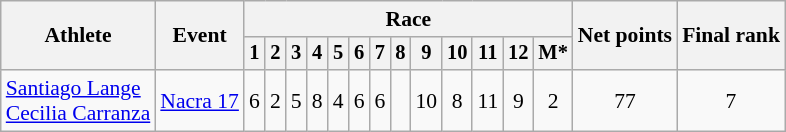<table class="wikitable" style="font-size:90%">
<tr>
<th rowspan="2">Athlete</th>
<th rowspan="2">Event</th>
<th colspan=13>Race</th>
<th rowspan=2>Net points</th>
<th rowspan=2>Final rank</th>
</tr>
<tr style="font-size:95%">
<th>1</th>
<th>2</th>
<th>3</th>
<th>4</th>
<th>5</th>
<th>6</th>
<th>7</th>
<th>8</th>
<th>9</th>
<th>10</th>
<th>11</th>
<th>12</th>
<th>M*</th>
</tr>
<tr align=center>
<td align=left><a href='#'>Santiago Lange</a><br><a href='#'>Cecilia Carranza</a></td>
<td align=left><a href='#'>Nacra 17</a></td>
<td>6</td>
<td>2</td>
<td>5</td>
<td>8</td>
<td>4</td>
<td>6</td>
<td>6</td>
<td></td>
<td>10</td>
<td>8</td>
<td>11</td>
<td>9</td>
<td>2</td>
<td>77</td>
<td>7</td>
</tr>
</table>
